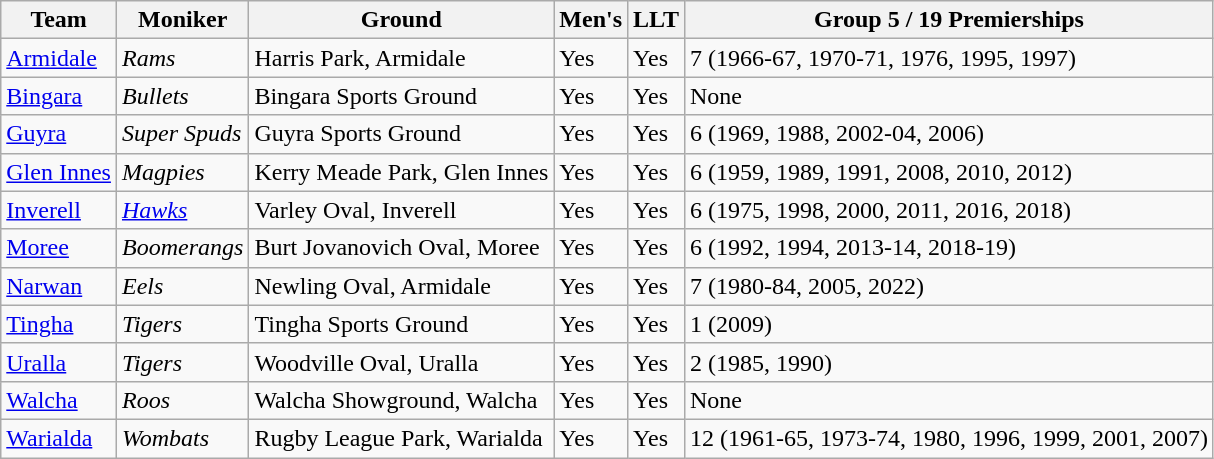<table class="wikitable sortable">
<tr>
<th>Team</th>
<th>Moniker</th>
<th>Ground</th>
<th>Men's</th>
<th>LLT</th>
<th>Group 5 / 19 Premierships</th>
</tr>
<tr>
<td> <a href='#'>Armidale</a></td>
<td><em>Rams</em></td>
<td>Harris Park, Armidale</td>
<td>Yes</td>
<td>Yes</td>
<td>7 (1966-67, 1970-71, 1976, 1995, 1997)</td>
</tr>
<tr>
<td> <a href='#'>Bingara</a></td>
<td><em>Bullets</em></td>
<td>Bingara Sports Ground</td>
<td>Yes</td>
<td>Yes</td>
<td>None</td>
</tr>
<tr>
<td> <a href='#'>Guyra</a></td>
<td><em>Super Spuds</em></td>
<td>Guyra Sports Ground</td>
<td>Yes</td>
<td>Yes</td>
<td>6 (1969, 1988, 2002-04, 2006)</td>
</tr>
<tr>
<td> <a href='#'>Glen Innes</a></td>
<td><em>Magpies</em></td>
<td>Kerry Meade Park, Glen Innes</td>
<td>Yes</td>
<td>Yes</td>
<td>6 (1959, 1989, 1991, 2008, 2010, 2012)</td>
</tr>
<tr>
<td> <a href='#'>Inverell</a></td>
<td><em><a href='#'>Hawks</a></em></td>
<td>Varley Oval, Inverell</td>
<td>Yes</td>
<td>Yes</td>
<td>6 (1975, 1998, 2000, 2011, 2016, 2018)</td>
</tr>
<tr>
<td> <a href='#'>Moree</a></td>
<td><em>Boomerangs</em></td>
<td>Burt Jovanovich Oval, Moree</td>
<td>Yes</td>
<td>Yes</td>
<td>6 (1992, 1994, 2013-14, 2018-19)</td>
</tr>
<tr>
<td> <a href='#'>Narwan</a></td>
<td><em>Eels</em></td>
<td>Newling Oval, Armidale</td>
<td>Yes</td>
<td>Yes</td>
<td>7 (1980-84, 2005, 2022)</td>
</tr>
<tr>
<td> <a href='#'>Tingha</a></td>
<td><em>Tigers</em></td>
<td>Tingha Sports Ground</td>
<td>Yes</td>
<td>Yes</td>
<td>1 (2009)</td>
</tr>
<tr>
<td> <a href='#'>Uralla</a></td>
<td><em>Tigers</em></td>
<td>Woodville Oval, Uralla</td>
<td>Yes</td>
<td>Yes</td>
<td>2 (1985, 1990)</td>
</tr>
<tr>
<td> <a href='#'>Walcha</a></td>
<td><em>Roos</em></td>
<td>Walcha Showground, Walcha</td>
<td>Yes</td>
<td>Yes</td>
<td>None</td>
</tr>
<tr>
<td> <a href='#'>Warialda</a></td>
<td><em>Wombats</em></td>
<td>Rugby League Park, Warialda</td>
<td>Yes</td>
<td>Yes</td>
<td>12 (1961-65, 1973-74, 1980, 1996, 1999, 2001, 2007)</td>
</tr>
</table>
